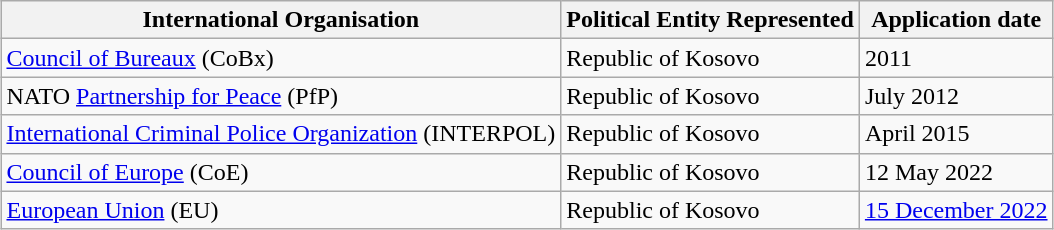<table class="wikitable" style="margin:1em auto;">
<tr>
<th>International Organisation</th>
<th>Political Entity Represented</th>
<th>Application date</th>
</tr>
<tr>
<td><a href='#'>Council of Bureaux</a> (CoBx)</td>
<td>Republic of Kosovo</td>
<td>2011</td>
</tr>
<tr>
<td>NATO <a href='#'>Partnership for Peace</a> (PfP)</td>
<td>Republic of Kosovo</td>
<td>July 2012</td>
</tr>
<tr>
<td><a href='#'>International Criminal Police Organization</a> (INTERPOL)</td>
<td>Republic of Kosovo</td>
<td>April 2015</td>
</tr>
<tr>
<td><a href='#'>Council of Europe</a> (CoE)</td>
<td>Republic of Kosovo</td>
<td>12 May 2022</td>
</tr>
<tr>
<td><a href='#'>European Union</a> (EU)</td>
<td>Republic of Kosovo</td>
<td><a href='#'>15 December 2022</a></td>
</tr>
</table>
